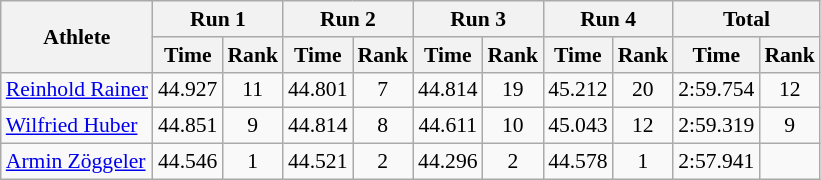<table class="wikitable" border="1" style="font-size:90%">
<tr>
<th rowspan="2">Athlete</th>
<th colspan="2">Run 1</th>
<th colspan="2">Run 2</th>
<th colspan="2">Run 3</th>
<th colspan="2">Run 4</th>
<th colspan="2">Total</th>
</tr>
<tr>
<th>Time</th>
<th>Rank</th>
<th>Time</th>
<th>Rank</th>
<th>Time</th>
<th>Rank</th>
<th>Time</th>
<th>Rank</th>
<th>Time</th>
<th>Rank</th>
</tr>
<tr>
<td><a href='#'>Reinhold Rainer</a></td>
<td align="center">44.927</td>
<td align="center">11</td>
<td align="center">44.801</td>
<td align="center">7</td>
<td align="center">44.814</td>
<td align="center">19</td>
<td align="center">45.212</td>
<td align="center">20</td>
<td align="center">2:59.754</td>
<td align="center">12</td>
</tr>
<tr>
<td><a href='#'>Wilfried Huber</a></td>
<td align="center">44.851</td>
<td align="center">9</td>
<td align="center">44.814</td>
<td align="center">8</td>
<td align="center">44.611</td>
<td align="center">10</td>
<td align="center">45.043</td>
<td align="center">12</td>
<td align="center">2:59.319</td>
<td align="center">9</td>
</tr>
<tr>
<td><a href='#'>Armin Zöggeler</a></td>
<td align="center">44.546</td>
<td align="center">1</td>
<td align="center">44.521</td>
<td align="center">2</td>
<td align="center">44.296</td>
<td align="center">2</td>
<td align="center">44.578</td>
<td align="center">1</td>
<td align="center">2:57.941</td>
<td align="center"></td>
</tr>
</table>
